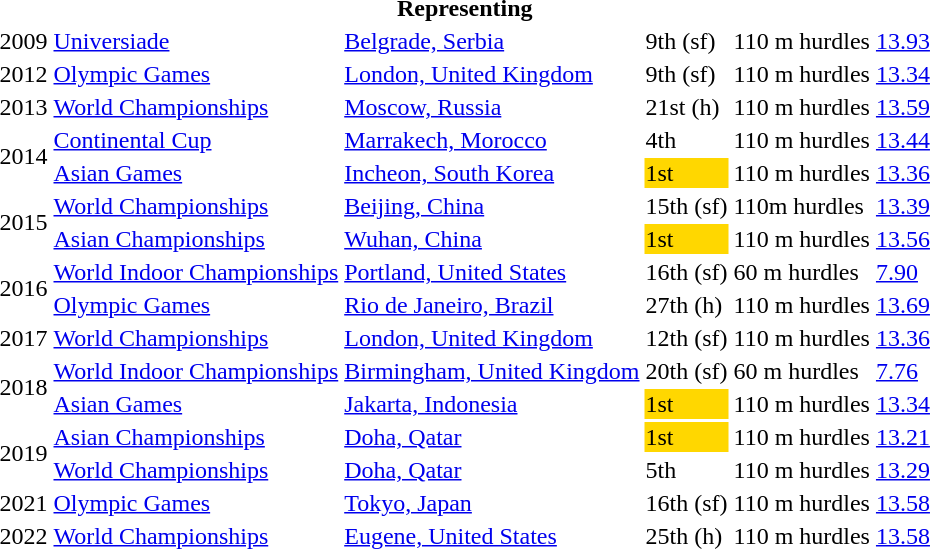<table>
<tr>
<th colspan="6">Representing </th>
</tr>
<tr>
<td>2009</td>
<td><a href='#'>Universiade</a></td>
<td><a href='#'>Belgrade, Serbia</a></td>
<td>9th (sf)</td>
<td>110 m hurdles</td>
<td><a href='#'>13.93</a></td>
</tr>
<tr>
<td>2012</td>
<td><a href='#'>Olympic Games</a></td>
<td><a href='#'>London, United Kingdom</a></td>
<td>9th (sf)</td>
<td>110 m hurdles</td>
<td><a href='#'>13.34</a></td>
</tr>
<tr>
<td>2013</td>
<td><a href='#'>World Championships</a></td>
<td><a href='#'>Moscow, Russia</a></td>
<td>21st (h)</td>
<td>110 m hurdles</td>
<td><a href='#'>13.59</a></td>
</tr>
<tr>
<td rowspan=2>2014</td>
<td><a href='#'>Continental Cup</a></td>
<td><a href='#'>Marrakech, Morocco</a></td>
<td>4th</td>
<td>110 m hurdles</td>
<td><a href='#'>13.44</a></td>
</tr>
<tr>
<td><a href='#'>Asian Games</a></td>
<td><a href='#'>Incheon, South Korea</a></td>
<td bgcolor=gold>1st</td>
<td>110 m hurdles</td>
<td><a href='#'>13.36</a></td>
</tr>
<tr>
<td rowspan=2>2015</td>
<td><a href='#'>World Championships</a></td>
<td><a href='#'>Beijing, China</a></td>
<td>15th (sf)</td>
<td>110m hurdles</td>
<td><a href='#'>13.39</a></td>
</tr>
<tr>
<td><a href='#'>Asian Championships</a></td>
<td><a href='#'>Wuhan, China</a></td>
<td bgcolor=gold>1st</td>
<td>110 m hurdles</td>
<td><a href='#'>13.56</a></td>
</tr>
<tr>
<td rowspan=2>2016</td>
<td><a href='#'>World Indoor Championships</a></td>
<td><a href='#'>Portland, United States</a></td>
<td>16th (sf)</td>
<td>60 m hurdles</td>
<td><a href='#'>7.90</a></td>
</tr>
<tr>
<td><a href='#'>Olympic Games</a></td>
<td><a href='#'>Rio de Janeiro, Brazil</a></td>
<td>27th (h)</td>
<td>110 m hurdles</td>
<td><a href='#'>13.69</a></td>
</tr>
<tr>
<td>2017</td>
<td><a href='#'>World Championships</a></td>
<td><a href='#'>London, United Kingdom</a></td>
<td>12th (sf)</td>
<td>110 m hurdles</td>
<td><a href='#'>13.36</a></td>
</tr>
<tr>
<td rowspan=2>2018</td>
<td><a href='#'>World Indoor Championships</a></td>
<td><a href='#'>Birmingham, United Kingdom</a></td>
<td>20th (sf)</td>
<td>60 m hurdles</td>
<td><a href='#'>7.76</a></td>
</tr>
<tr>
<td><a href='#'>Asian Games</a></td>
<td><a href='#'>Jakarta, Indonesia</a></td>
<td bgcolor=gold>1st</td>
<td>110 m hurdles</td>
<td><a href='#'>13.34</a></td>
</tr>
<tr>
<td rowspan=2>2019</td>
<td><a href='#'>Asian Championships</a></td>
<td><a href='#'>Doha, Qatar</a></td>
<td bgcolor=gold>1st</td>
<td>110 m hurdles</td>
<td><a href='#'>13.21</a></td>
</tr>
<tr>
<td><a href='#'>World Championships</a></td>
<td><a href='#'>Doha, Qatar</a></td>
<td>5th</td>
<td>110 m hurdles</td>
<td><a href='#'>13.29</a></td>
</tr>
<tr>
<td>2021</td>
<td><a href='#'>Olympic Games</a></td>
<td><a href='#'>Tokyo, Japan</a></td>
<td>16th (sf)</td>
<td>110 m hurdles</td>
<td><a href='#'>13.58</a></td>
</tr>
<tr>
<td>2022</td>
<td><a href='#'>World Championships</a></td>
<td><a href='#'>Eugene, United States</a></td>
<td>25th (h)</td>
<td>110 m hurdles</td>
<td><a href='#'>13.58</a></td>
</tr>
</table>
